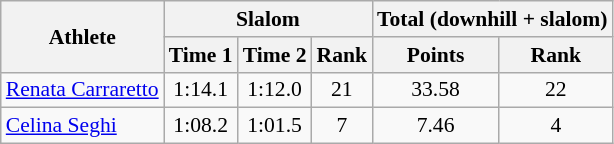<table class="wikitable" style="font-size:90%">
<tr>
<th rowspan="2">Athlete</th>
<th colspan="3">Slalom</th>
<th colspan="2">Total (downhill + slalom)</th>
</tr>
<tr>
<th>Time 1</th>
<th>Time 2</th>
<th>Rank</th>
<th>Points</th>
<th>Rank</th>
</tr>
<tr>
<td><a href='#'>Renata Carraretto</a></td>
<td align="center">1:14.1</td>
<td align="center">1:12.0</td>
<td align="center">21</td>
<td align="center">33.58</td>
<td align="center">22</td>
</tr>
<tr>
<td><a href='#'>Celina Seghi</a></td>
<td align="center">1:08.2</td>
<td align="center">1:01.5</td>
<td align="center">7</td>
<td align="center">7.46</td>
<td align="center">4</td>
</tr>
</table>
